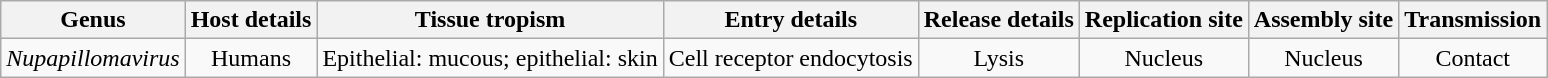<table class="wikitable sortable" style="text-align:center">
<tr>
<th>Genus</th>
<th>Host details</th>
<th>Tissue tropism</th>
<th>Entry details</th>
<th>Release details</th>
<th>Replication site</th>
<th>Assembly site</th>
<th>Transmission</th>
</tr>
<tr>
<td><em>Nupapillomavirus</em></td>
<td>Humans</td>
<td>Epithelial: mucous; epithelial: skin</td>
<td>Cell receptor endocytosis</td>
<td>Lysis</td>
<td>Nucleus</td>
<td>Nucleus</td>
<td>Contact</td>
</tr>
</table>
